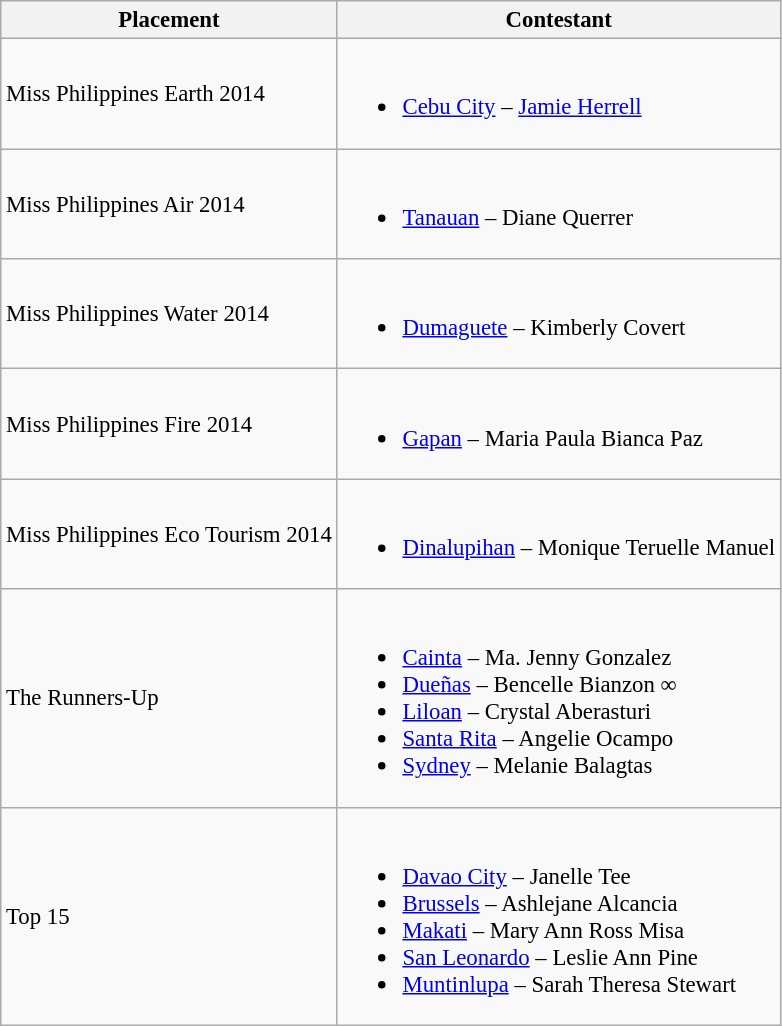<table class="wikitable sortable" style="font-size: 95%;">
<tr>
<th>Placement</th>
<th>Contestant</th>
</tr>
<tr>
<td>Miss Philippines Earth 2014</td>
<td><br><ul><li><a href='#'>Cebu City</a> – <a href='#'>Jamie Herrell</a></li></ul></td>
</tr>
<tr>
<td>Miss Philippines Air 2014</td>
<td><br><ul><li><a href='#'>Tanauan</a> – Diane Querrer</li></ul></td>
</tr>
<tr>
<td>Miss Philippines Water 2014</td>
<td><br><ul><li><a href='#'>Dumaguete</a> – Kimberly Covert</li></ul></td>
</tr>
<tr>
<td>Miss Philippines Fire 2014</td>
<td><br><ul><li><a href='#'>Gapan</a> – Maria Paula Bianca Paz</li></ul></td>
</tr>
<tr>
<td>Miss Philippines Eco Tourism 2014</td>
<td><br><ul><li><a href='#'>Dinalupihan</a> – Monique Teruelle Manuel</li></ul></td>
</tr>
<tr>
<td>The Runners-Up</td>
<td><br><ul><li><a href='#'>Cainta</a> – Ma. Jenny Gonzalez</li><li><a href='#'>Dueñas</a> – Bencelle Bianzon ∞</li><li><a href='#'>Liloan</a> – Crystal Aberasturi</li><li><a href='#'>Santa Rita</a> – Angelie Ocampo</li><li><a href='#'>Sydney</a> – Melanie Balagtas</li></ul></td>
</tr>
<tr>
<td>Top 15</td>
<td><br><ul><li><a href='#'>Davao City</a> – Janelle Tee</li><li><a href='#'>Brussels</a> – Ashlejane Alcancia</li><li><a href='#'>Makati</a> – Mary Ann Ross Misa</li><li><a href='#'>San Leonardo</a> – Leslie Ann Pine</li><li><a href='#'>Muntinlupa</a> – Sarah Theresa Stewart</li></ul></td>
</tr>
</table>
